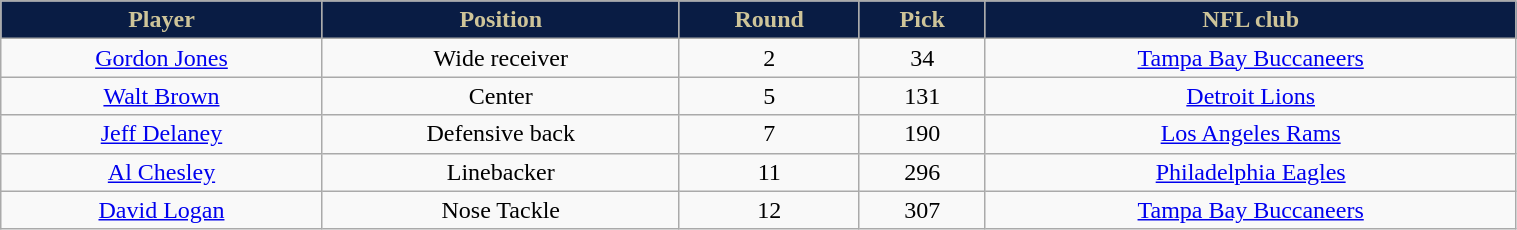<table class="wikitable" width="80%">
<tr align="center"  style="background:#091C44;color:#CEC499;">
<td><strong>Player</strong></td>
<td><strong>Position</strong></td>
<td><strong>Round</strong></td>
<td><strong>Pick</strong></td>
<td><strong>NFL club</strong></td>
</tr>
<tr align="center" bgcolor="">
<td><a href='#'>Gordon Jones</a></td>
<td>Wide receiver</td>
<td>2</td>
<td>34</td>
<td><a href='#'>Tampa Bay Buccaneers</a></td>
</tr>
<tr align="center" bgcolor="">
<td><a href='#'>Walt Brown</a></td>
<td>Center</td>
<td>5</td>
<td>131</td>
<td><a href='#'>Detroit Lions</a></td>
</tr>
<tr align="center" bgcolor="">
<td><a href='#'>Jeff Delaney</a></td>
<td>Defensive back</td>
<td>7</td>
<td>190</td>
<td><a href='#'>Los Angeles Rams</a></td>
</tr>
<tr align="center" bgcolor="">
<td><a href='#'>Al Chesley</a></td>
<td>Linebacker</td>
<td>11</td>
<td>296</td>
<td><a href='#'>Philadelphia Eagles</a></td>
</tr>
<tr align="center" bgcolor="">
<td><a href='#'>David Logan</a></td>
<td>Nose Tackle</td>
<td>12</td>
<td>307</td>
<td><a href='#'>Tampa Bay Buccaneers</a></td>
</tr>
</table>
